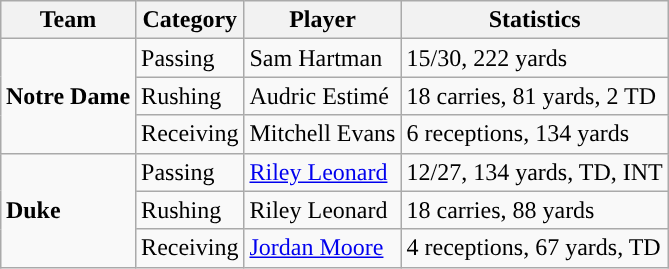<table class="wikitable" style="float: right;">
<tr>
<th>Team</th>
<th>Category</th>
<th>Player</th>
<th>Statistics</th>
</tr>
<tr>
<td rowspan=3><strong>Notre Dame</strong></td>
<td>Passing</td>
<td>Sam Hartman</td>
<td>15/30, 222 yards</td>
</tr>
<tr>
<td>Rushing</td>
<td>Audric Estimé</td>
<td>18 carries, 81 yards, 2 TD</td>
</tr>
<tr>
<td>Receiving</td>
<td>Mitchell Evans</td>
<td>6 receptions, 134 yards</td>
</tr>
<tr>
<td rowspan=3><strong>Duke</strong></td>
<td>Passing</td>
<td><a href='#'>Riley Leonard</a></td>
<td>12/27, 134 yards, TD, INT</td>
</tr>
<tr>
<td>Rushing</td>
<td>Riley Leonard</td>
<td>18 carries, 88 yards</td>
</tr>
<tr>
<td>Receiving</td>
<td><a href='#'>Jordan Moore</a></td>
<td>4 receptions, 67 yards, TD</td>
</tr>
</table>
